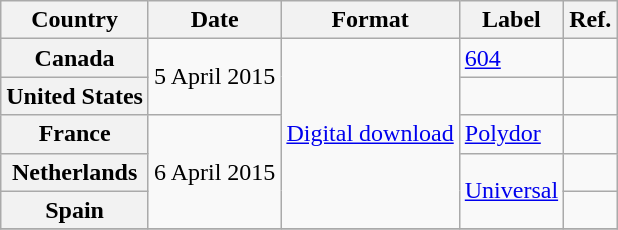<table class="wikitable plainrowheaders">
<tr>
<th scope="col">Country</th>
<th scope="col">Date</th>
<th scope="col">Format</th>
<th scope="col">Label</th>
<th scope="col">Ref.</th>
</tr>
<tr>
<th scope="row">Canada</th>
<td rowspan="2">5 April 2015</td>
<td rowspan="5"><a href='#'>Digital download</a></td>
<td><a href='#'>604</a></td>
<td></td>
</tr>
<tr>
<th scope="row">United States</th>
<td></td>
<td></td>
</tr>
<tr>
<th scope="row">France</th>
<td rowspan="3">6 April 2015</td>
<td><a href='#'>Polydor</a></td>
<td></td>
</tr>
<tr>
<th scope="row">Netherlands</th>
<td rowspan="2"><a href='#'>Universal</a></td>
<td></td>
</tr>
<tr>
<th scope="row">Spain</th>
<td></td>
</tr>
<tr>
</tr>
</table>
